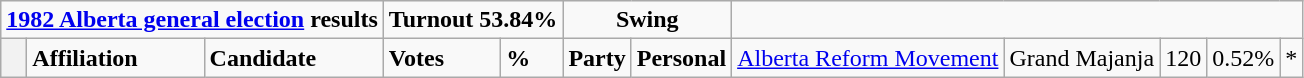<table class="wikitable">
<tr>
<td colspan="3" align=center><strong><a href='#'>1982 Alberta general election</a> results</strong></td>
<td colspan="2"><strong>Turnout 53.84%</strong></td>
<td colspan="2" align=center><strong>Swing</strong></td>
</tr>
<tr>
<th style="width: 10px;"></th>
<td><strong>Affiliation</strong></td>
<td><strong>Candidate</strong></td>
<td><strong>Votes</strong></td>
<td><strong>%</strong></td>
<td><strong>Party</strong></td>
<td><strong>Personal</strong><br>



</td>
<td><a href='#'>Alberta Reform Movement</a></td>
<td>Grand Majanja</td>
<td>120</td>
<td>0.52%</td>
<td colspan=2 align=center>*<br>


</td>
</tr>
</table>
